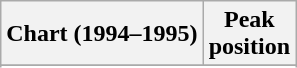<table class="wikitable sortable">
<tr>
<th align="left">Chart (1994–1995)</th>
<th align="center">Peak<br>position</th>
</tr>
<tr>
</tr>
<tr>
</tr>
</table>
